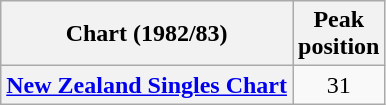<table class="wikitable plainrowheaders">
<tr>
<th scope="col">Chart (1982/83)</th>
<th scope="col">Peak<br>position</th>
</tr>
<tr>
<th scope="row"><a href='#'>New Zealand Singles Chart</a></th>
<td style="text-align:center;">31</td>
</tr>
</table>
